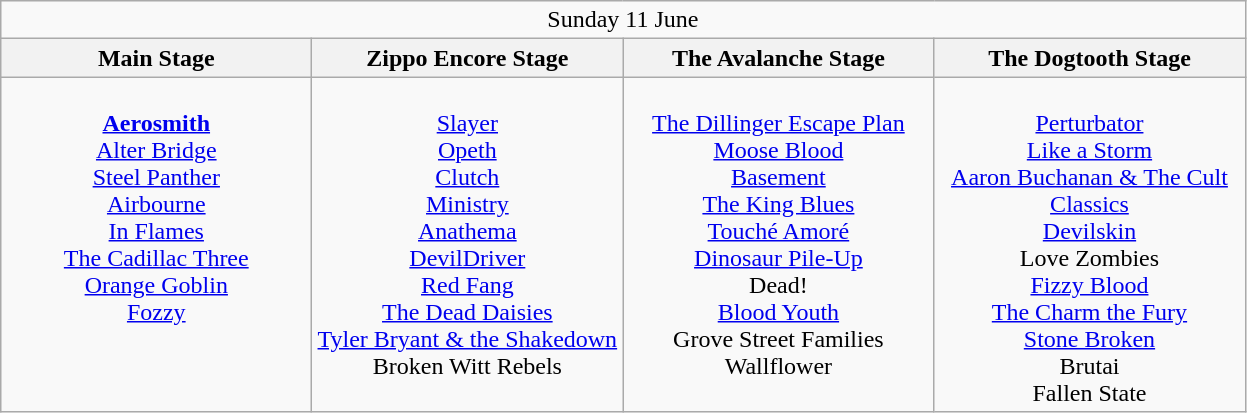<table class="wikitable">
<tr>
<td colspan="4" style="text-align:center;">Sunday 11 June</td>
</tr>
<tr>
<th>Main Stage</th>
<th>Zippo Encore Stage</th>
<th>The Avalanche Stage</th>
<th>The Dogtooth Stage</th>
</tr>
<tr>
<td style="text-align:center; vertical-align:top; width:200px;"><br><strong><a href='#'>Aerosmith</a></strong><br>
<a href='#'>Alter Bridge</a><br>
<a href='#'>Steel Panther</a><br>
<a href='#'>Airbourne</a><br>
<a href='#'>In Flames</a><br>
<a href='#'>The Cadillac Three</a><br>
<a href='#'>Orange Goblin</a><br>
<a href='#'>Fozzy</a><br></td>
<td style="text-align:center; vertical-align:top; width:200px;"><br><a href='#'>Slayer</a><br>
<a href='#'>Opeth</a><br>
<a href='#'>Clutch</a><br>
<a href='#'>Ministry</a><br>
<a href='#'>Anathema</a><br>
<a href='#'>DevilDriver</a><br>
<a href='#'>Red Fang</a><br>
<a href='#'>The Dead Daisies</a><br>
<a href='#'>Tyler Bryant & the Shakedown</a><br>
Broken Witt Rebels<br></td>
<td style="text-align:center; vertical-align:top; width:200px;"><br><a href='#'>The Dillinger Escape Plan</a><br>
<a href='#'>Moose Blood</a><br>
<a href='#'>Basement</a><br>
<a href='#'>The King Blues</a><br>
<a href='#'>Touché Amoré</a><br>
<a href='#'>Dinosaur Pile-Up</a><br>
Dead!<br>
<a href='#'>Blood Youth</a><br>
Grove Street Families<br>
Wallflower<br></td>
<td style="text-align:center; vertical-align:top; width:200px;"><br><a href='#'>Perturbator</a><br>
<a href='#'>Like a Storm</a><br>
<a href='#'>Aaron Buchanan & The Cult Classics</a><br>
<a href='#'>Devilskin</a><br>
Love Zombies<br>
<a href='#'>Fizzy Blood</a><br>
<a href='#'>The Charm the Fury</a><br>
<a href='#'>Stone Broken</a><br>
Brutai<br>
Fallen State<br></td>
</tr>
</table>
